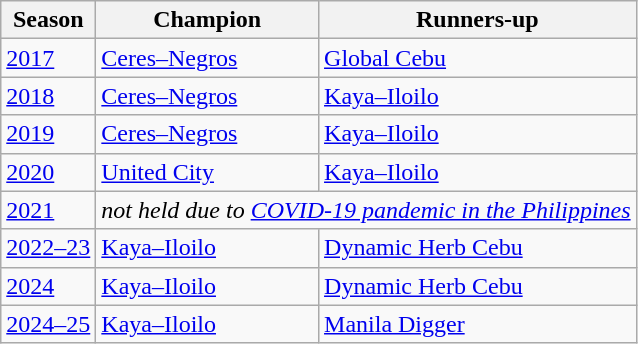<table class="wikitable">
<tr>
<th>Season</th>
<th>Champion</th>
<th>Runners-up</th>
</tr>
<tr>
<td align=left><a href='#'>2017</a></td>
<td><a href='#'>Ceres–Negros</a></td>
<td><a href='#'>Global Cebu</a></td>
</tr>
<tr>
<td align=left><a href='#'>2018</a></td>
<td><a href='#'>Ceres–Negros</a></td>
<td><a href='#'>Kaya–Iloilo</a></td>
</tr>
<tr>
<td align=left><a href='#'>2019</a></td>
<td><a href='#'>Ceres–Negros</a></td>
<td><a href='#'>Kaya–Iloilo</a></td>
</tr>
<tr>
<td align=left><a href='#'>2020</a></td>
<td><a href='#'>United City</a></td>
<td><a href='#'>Kaya–Iloilo</a></td>
</tr>
<tr>
<td align=left><a href='#'>2021</a></td>
<td colspan=2><em>not held due to <a href='#'>COVID-19 pandemic in the Philippines</a></em></td>
</tr>
<tr>
<td align=left><a href='#'>2022–23</a></td>
<td><a href='#'>Kaya–Iloilo</a></td>
<td><a href='#'>Dynamic Herb Cebu</a></td>
</tr>
<tr>
<td align=left><a href='#'>2024</a></td>
<td><a href='#'>Kaya–Iloilo</a></td>
<td><a href='#'>Dynamic Herb Cebu</a></td>
</tr>
<tr>
<td align=left><a href='#'>2024–25</a></td>
<td><a href='#'>Kaya–Iloilo</a></td>
<td><a href='#'>Manila Digger</a></td>
</tr>
</table>
